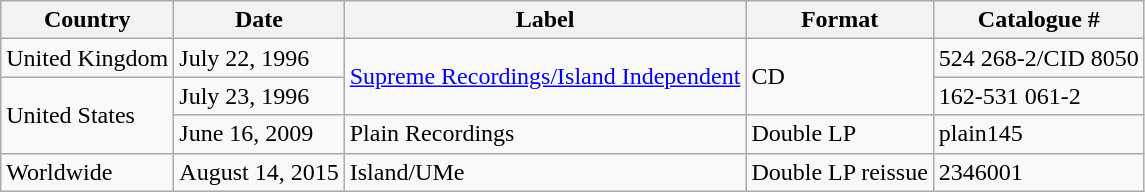<table class="wikitable">
<tr>
<th>Country</th>
<th>Date</th>
<th>Label</th>
<th>Format</th>
<th>Catalogue #</th>
</tr>
<tr>
<td>United Kingdom</td>
<td>July 22, 1996</td>
<td rowspan="2"><a href='#'>Supreme Recordings/Island Independent</a></td>
<td rowspan="2">CD</td>
<td>524 268-2/CID 8050</td>
</tr>
<tr>
<td rowspan="2">United States</td>
<td>July 23, 1996</td>
<td>162-531 061-2</td>
</tr>
<tr>
<td>June 16, 2009</td>
<td>Plain Recordings</td>
<td>Double LP</td>
<td>plain145</td>
</tr>
<tr>
<td>Worldwide</td>
<td>August 14, 2015</td>
<td>Island/UMe</td>
<td>Double LP reissue</td>
<td>2346001</td>
</tr>
</table>
